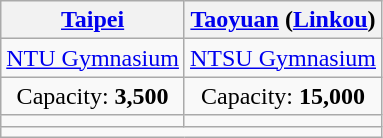<table class="wikitable" style=text-align:center;">
<tr>
<th><a href='#'>Taipei</a></th>
<th><a href='#'>Taoyuan</a> (<a href='#'>Linkou</a>)</th>
</tr>
<tr>
<td><a href='#'>NTU Gymnasium</a></td>
<td><a href='#'>NTSU Gymnasium</a></td>
</tr>
<tr>
<td>Capacity: <strong>3,500</strong></td>
<td>Capacity: <strong>15,000</strong></td>
</tr>
<tr>
<td></td>
<td></td>
</tr>
<tr>
<td rowspan=4 colspan=2></td>
</tr>
</table>
